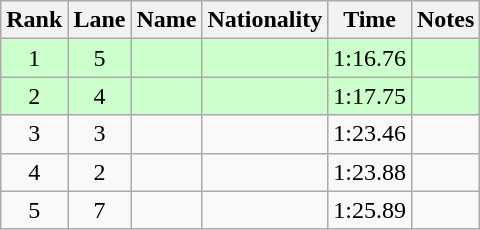<table class="wikitable sortable" style="text-align:center">
<tr>
<th>Rank</th>
<th>Lane</th>
<th>Name</th>
<th>Nationality</th>
<th>Time</th>
<th>Notes</th>
</tr>
<tr bgcolor=ccffcc>
<td>1</td>
<td>5</td>
<td align=left></td>
<td align=left></td>
<td>1:16.76</td>
<td><strong></strong></td>
</tr>
<tr bgcolor=ccffcc>
<td>2</td>
<td>4</td>
<td align=left></td>
<td align=left></td>
<td>1:17.75</td>
<td><strong></strong></td>
</tr>
<tr>
<td>3</td>
<td>3</td>
<td align=left></td>
<td align=left></td>
<td>1:23.46</td>
<td></td>
</tr>
<tr>
<td>4</td>
<td>2</td>
<td align=left></td>
<td align=left></td>
<td>1:23.88</td>
<td></td>
</tr>
<tr>
<td>5</td>
<td>7</td>
<td align=left></td>
<td align=left></td>
<td>1:25.89</td>
<td></td>
</tr>
</table>
